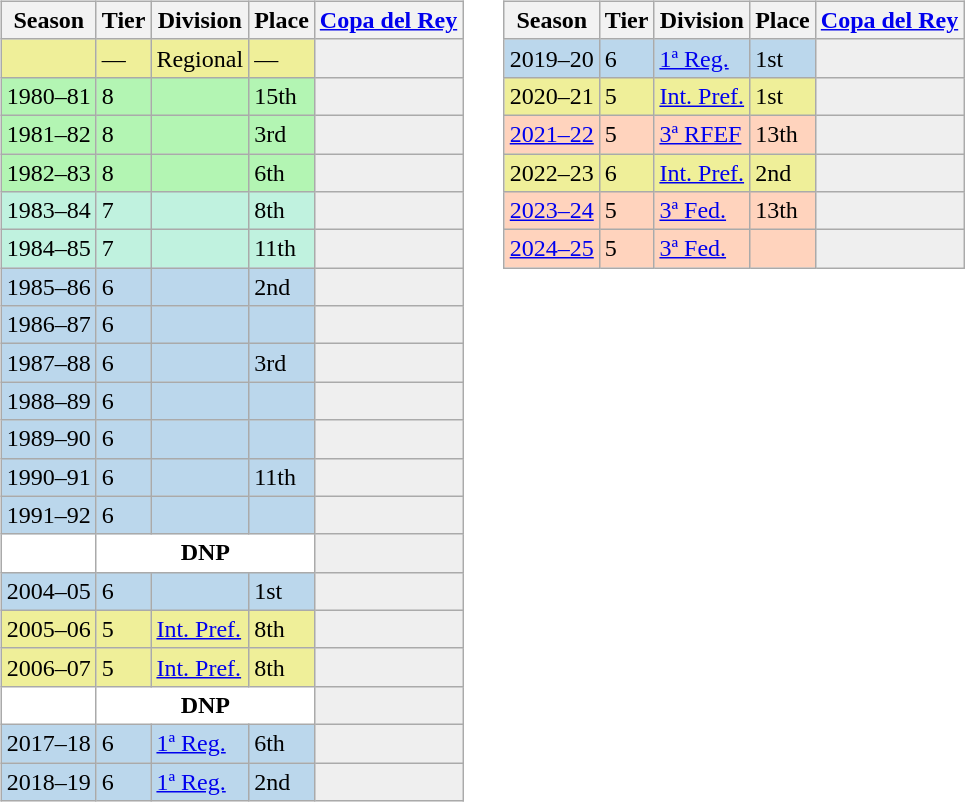<table>
<tr>
<td valign="top" width=49%><br><table class="wikitable">
<tr style="background:#f0f6fa;">
<th>Season</th>
<th>Tier</th>
<th>Division</th>
<th>Place</th>
<th><a href='#'>Copa del Rey</a></th>
</tr>
<tr>
<td style="background:#EFEF99;"></td>
<td style="background:#EFEF99;">—</td>
<td style="background:#EFEF99;">Regional</td>
<td style="background:#EFEF99;">—</td>
<th style="background:#efefef;"></th>
</tr>
<tr>
<td style="background:#B3F5B3;">1980–81</td>
<td style="background:#B3F5B3;">8</td>
<td style="background:#B3F5B3;"></td>
<td style="background:#B3F5B3;">15th</td>
<th style="background:#efefef;"></th>
</tr>
<tr>
<td style="background:#B3F5B3;">1981–82</td>
<td style="background:#B3F5B3;">8</td>
<td style="background:#B3F5B3;"></td>
<td style="background:#B3F5B3;">3rd</td>
<th style="background:#efefef;"></th>
</tr>
<tr>
<td style="background:#B3F5B3;">1982–83</td>
<td style="background:#B3F5B3;">8</td>
<td style="background:#B3F5B3;"></td>
<td style="background:#B3F5B3;">6th</td>
<th style="background:#efefef;"></th>
</tr>
<tr>
<td style="background:#C0F2DF;">1983–84</td>
<td style="background:#C0F2DF;">7</td>
<td style="background:#C0F2DF;"></td>
<td style="background:#C0F2DF;">8th</td>
<th style="background:#efefef;"></th>
</tr>
<tr>
<td style="background:#C0F2DF;">1984–85</td>
<td style="background:#C0F2DF;">7</td>
<td style="background:#C0F2DF;"></td>
<td style="background:#C0F2DF;">11th</td>
<th style="background:#efefef;"></th>
</tr>
<tr>
<td style="background:#BBD7EC;">1985–86</td>
<td style="background:#BBD7EC;">6</td>
<td style="background:#BBD7EC;"></td>
<td style="background:#BBD7EC;">2nd</td>
<th style="background:#efefef;"></th>
</tr>
<tr>
<td style="background:#BBD7EC;">1986–87</td>
<td style="background:#BBD7EC;">6</td>
<td style="background:#BBD7EC;"></td>
<td style="background:#BBD7EC;"></td>
<th style="background:#efefef;"></th>
</tr>
<tr>
<td style="background:#BBD7EC;">1987–88</td>
<td style="background:#BBD7EC;">6</td>
<td style="background:#BBD7EC;"></td>
<td style="background:#BBD7EC;">3rd</td>
<th style="background:#efefef;"></th>
</tr>
<tr>
<td style="background:#BBD7EC;">1988–89</td>
<td style="background:#BBD7EC;">6</td>
<td style="background:#BBD7EC;"></td>
<td style="background:#BBD7EC;"></td>
<th style="background:#efefef;"></th>
</tr>
<tr>
<td style="background:#BBD7EC;">1989–90</td>
<td style="background:#BBD7EC;">6</td>
<td style="background:#BBD7EC;"></td>
<td style="background:#BBD7EC;"></td>
<th style="background:#efefef;"></th>
</tr>
<tr>
<td style="background:#BBD7EC;">1990–91</td>
<td style="background:#BBD7EC;">6</td>
<td style="background:#BBD7EC;"></td>
<td style="background:#BBD7EC;">11th</td>
<th style="background:#efefef;"></th>
</tr>
<tr>
<td style="background:#BBD7EC;">1991–92</td>
<td style="background:#BBD7EC;">6</td>
<td style="background:#BBD7EC;"></td>
<td style="background:#BBD7EC;"></td>
<th style="background:#efefef;"></th>
</tr>
<tr>
<td style="background:#FFFFFF;"></td>
<th style="background:#FFFFFF;" colspan="3">DNP</th>
<th style="background:#efefef;"></th>
</tr>
<tr>
<td style="background:#BBD7EC;">2004–05</td>
<td style="background:#BBD7EC;">6</td>
<td style="background:#BBD7EC;"></td>
<td style="background:#BBD7EC;">1st</td>
<th style="background:#efefef;"></th>
</tr>
<tr>
<td style="background:#EFEF99;">2005–06</td>
<td style="background:#EFEF99;">5</td>
<td style="background:#EFEF99;"><a href='#'>Int. Pref.</a></td>
<td style="background:#EFEF99;">8th</td>
<th style="background:#efefef;"></th>
</tr>
<tr>
<td style="background:#EFEF99;">2006–07</td>
<td style="background:#EFEF99;">5</td>
<td style="background:#EFEF99;"><a href='#'>Int. Pref.</a></td>
<td style="background:#EFEF99;">8th</td>
<th style="background:#efefef;"></th>
</tr>
<tr>
<td style="background:#FFFFFF;"></td>
<th style="background:#FFFFFF;" colspan="3">DNP</th>
<th style="background:#efefef;"></th>
</tr>
<tr>
<td style="background:#BBD7EC;">2017–18</td>
<td style="background:#BBD7EC;">6</td>
<td style="background:#BBD7EC;"><a href='#'>1ª Reg.</a></td>
<td style="background:#BBD7EC;">6th</td>
<th style="background:#efefef;"></th>
</tr>
<tr>
<td style="background:#BBD7EC;">2018–19</td>
<td style="background:#BBD7EC;">6</td>
<td style="background:#BBD7EC;"><a href='#'>1ª Reg.</a></td>
<td style="background:#BBD7EC;">2nd</td>
<th style="background:#efefef;"></th>
</tr>
</table>
</td>
<td valign="top" width=49%><br><table class="wikitable">
<tr style="background:#f0f6fa;">
<th>Season</th>
<th>Tier</th>
<th>Division</th>
<th>Place</th>
<th><a href='#'>Copa del Rey</a></th>
</tr>
<tr>
<td style="background:#BBD7EC;">2019–20</td>
<td style="background:#BBD7EC;">6</td>
<td style="background:#BBD7EC;"><a href='#'>1ª Reg.</a></td>
<td style="background:#BBD7EC;">1st</td>
<th style="background:#efefef;"></th>
</tr>
<tr>
<td style="background:#EFEF99;">2020–21</td>
<td style="background:#EFEF99;">5</td>
<td style="background:#EFEF99;"><a href='#'>Int. Pref.</a></td>
<td style="background:#EFEF99;">1st</td>
<th style="background:#efefef;"></th>
</tr>
<tr>
<td style="background:#FFD3BD;"><a href='#'>2021–22</a></td>
<td style="background:#FFD3BD;">5</td>
<td style="background:#FFD3BD;"><a href='#'>3ª RFEF</a></td>
<td style="background:#FFD3BD;">13th</td>
<th style="background:#efefef;"></th>
</tr>
<tr>
<td style="background:#EFEF99;">2022–23</td>
<td style="background:#EFEF99;">6</td>
<td style="background:#EFEF99;"><a href='#'>Int. Pref.</a></td>
<td style="background:#EFEF99;">2nd</td>
<th style="background:#efefef;"></th>
</tr>
<tr>
<td style="background:#FFD3BD;"><a href='#'>2023–24</a></td>
<td style="background:#FFD3BD;">5</td>
<td style="background:#FFD3BD;"><a href='#'>3ª Fed.</a></td>
<td style="background:#FFD3BD;">13th</td>
<th style="background:#efefef;"></th>
</tr>
<tr>
<td style="background:#FFD3BD;"><a href='#'>2024–25</a></td>
<td style="background:#FFD3BD;">5</td>
<td style="background:#FFD3BD;"><a href='#'>3ª Fed.</a></td>
<td style="background:#FFD3BD;"></td>
<th style="background:#efefef;"></th>
</tr>
</table>
</td>
</tr>
</table>
